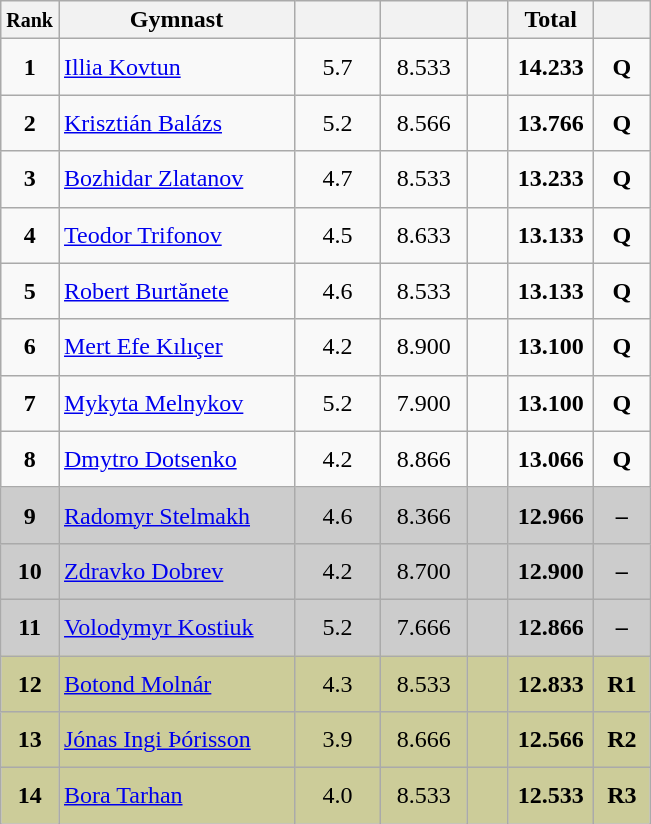<table style="text-align:center;" class="wikitable sortable">
<tr>
<th scope="col" style="width:15px;"><small>Rank</small></th>
<th scope="col" style="width:150px;">Gymnast</th>
<th scope="col" style="width:50px;"><small></small></th>
<th scope="col" style="width:50px;"><small></small></th>
<th scope="col" style="width:20px;"><small></small></th>
<th scope="col" style="width:50px;">Total</th>
<th scope="col" style="width:30px;"><small></small></th>
</tr>
<tr>
<td scope="row" style="text-align:center"><strong>1</strong></td>
<td style="height:30px; text-align:left;"> <a href='#'>Illia Kovtun</a></td>
<td>5.7</td>
<td>8.533</td>
<td></td>
<td><strong>14.233</strong></td>
<td><strong>Q</strong></td>
</tr>
<tr>
<td scope="row" style="text-align:center"><strong>2</strong></td>
<td style="height:30px; text-align:left;"> <a href='#'>Krisztián Balázs</a></td>
<td>5.2</td>
<td>8.566</td>
<td></td>
<td><strong>13.766</strong></td>
<td><strong>Q</strong></td>
</tr>
<tr>
<td scope="row" style="text-align:center"><strong>3</strong></td>
<td style="height:30px; text-align:left;"> <a href='#'>Bozhidar Zlatanov</a></td>
<td>4.7</td>
<td>8.533</td>
<td></td>
<td><strong>13.233</strong></td>
<td><strong>Q</strong></td>
</tr>
<tr>
<td scope="row" style="text-align:center"><strong>4</strong></td>
<td style="height:30px; text-align:left;"> <a href='#'>Teodor Trifonov</a></td>
<td>4.5</td>
<td>8.633</td>
<td></td>
<td><strong>13.133</strong></td>
<td><strong>Q</strong></td>
</tr>
<tr>
<td scope="row" style="text-align:center"><strong>5</strong></td>
<td style="height:30px; text-align:left;"> <a href='#'>Robert Burtănete</a></td>
<td>4.6</td>
<td>8.533</td>
<td></td>
<td><strong>13.133</strong></td>
<td><strong>Q</strong></td>
</tr>
<tr>
<td scope="row" style="text-align:center"><strong>6</strong></td>
<td style="height:30px; text-align:left;"> <a href='#'>Mert Efe Kılıçer</a></td>
<td>4.2</td>
<td>8.900</td>
<td></td>
<td><strong>13.100</strong></td>
<td><strong>Q</strong></td>
</tr>
<tr>
<td scope="row" style="text-align:center"><strong>7</strong></td>
<td style="height:30px; text-align:left;"> <a href='#'>Mykyta Melnykov</a></td>
<td>5.2</td>
<td>7.900</td>
<td></td>
<td><strong>13.100</strong></td>
<td><strong>Q</strong></td>
</tr>
<tr>
<td scope="row" style="text-align:center"><strong>8</strong></td>
<td style="height:30px; text-align:left;"> <a href='#'>Dmytro Dotsenko</a></td>
<td>4.2</td>
<td>8.866</td>
<td></td>
<td><strong>13.066</strong></td>
<td><strong>Q</strong></td>
</tr>
<tr style="background:#cccccc;">
<td scope="row" style="text-align:center"><strong>9</strong></td>
<td style="height:30px; text-align:left;"> <a href='#'>Radomyr Stelmakh</a></td>
<td>4.6</td>
<td>8.366</td>
<td></td>
<td><strong>12.966</strong></td>
<td><strong>–</strong></td>
</tr>
<tr style="background:#cccccc;">
<td scope="row" style="text-align:center"><strong>10</strong></td>
<td style="height:30px; text-align:left;"> <a href='#'>Zdravko Dobrev</a></td>
<td>4.2</td>
<td>8.700</td>
<td></td>
<td><strong>12.900</strong></td>
<td><strong>–</strong></td>
</tr>
<tr style="background:#cccccc;">
<td scope="row" style="text-align:center"><strong>11</strong></td>
<td style="height:30px; text-align:left;"> <a href='#'>Volodymyr Kostiuk</a></td>
<td>5.2</td>
<td>7.666</td>
<td></td>
<td><strong>12.866</strong></td>
<td><strong>–</strong></td>
</tr>
<tr style="background:#cccc99;">
<td scope="row" style="text-align:center"><strong>12</strong></td>
<td style="height:30px; text-align:left;"> <a href='#'>Botond Molnár</a></td>
<td>4.3</td>
<td>8.533</td>
<td></td>
<td><strong>12.833</strong></td>
<td><strong>R1</strong></td>
</tr>
<tr style="background:#cccc99;">
<td scope="row" style="text-align:center"><strong>13</strong></td>
<td style="height:30px; text-align:left;"> <a href='#'>Jónas Ingi Þórisson</a></td>
<td>3.9</td>
<td>8.666</td>
<td></td>
<td><strong>12.566</strong></td>
<td><strong>R2</strong></td>
</tr>
<tr style="background:#cccc99;">
<td scope="row" style="text-align:center"><strong>14</strong></td>
<td style="height:30px; text-align:left;"> <a href='#'>Bora Tarhan</a></td>
<td>4.0</td>
<td>8.533</td>
<td></td>
<td><strong>12.533</strong></td>
<td><strong>R3</strong></td>
</tr>
</table>
